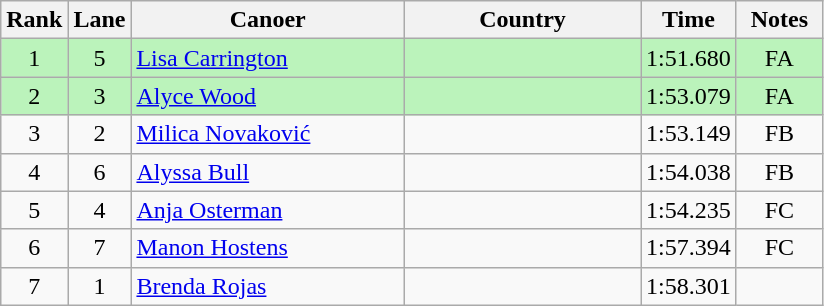<table class="wikitable" style="text-align:center;">
<tr>
<th width=30>Rank</th>
<th width=30>Lane</th>
<th width=175>Canoer</th>
<th width=150>Country</th>
<th width=30>Time</th>
<th width=50>Notes</th>
</tr>
<tr bgcolor="#bbf3bb">
<td>1</td>
<td>5</td>
<td align=left><a href='#'>Lisa Carrington</a></td>
<td align=left></td>
<td>1:51.680</td>
<td>FA</td>
</tr>
<tr bgcolor="#bbf3bb">
<td>2</td>
<td>3</td>
<td align=left><a href='#'>Alyce Wood</a></td>
<td align=left></td>
<td>1:53.079</td>
<td>FA</td>
</tr>
<tr>
<td>3</td>
<td>2</td>
<td align=left><a href='#'>Milica Novaković</a></td>
<td align=left></td>
<td>1:53.149</td>
<td>FB</td>
</tr>
<tr>
<td>4</td>
<td>6</td>
<td align=left><a href='#'>Alyssa Bull</a></td>
<td align=left></td>
<td>1:54.038</td>
<td>FB</td>
</tr>
<tr>
<td>5</td>
<td>4</td>
<td align=left><a href='#'>Anja Osterman</a></td>
<td align=left></td>
<td>1:54.235</td>
<td>FC</td>
</tr>
<tr>
<td>6</td>
<td>7</td>
<td align=left><a href='#'>Manon Hostens</a></td>
<td align=left></td>
<td>1:57.394</td>
<td>FC</td>
</tr>
<tr>
<td>7</td>
<td>1</td>
<td align=left><a href='#'>Brenda Rojas</a></td>
<td align=left></td>
<td>1:58.301</td>
<td></td>
</tr>
</table>
